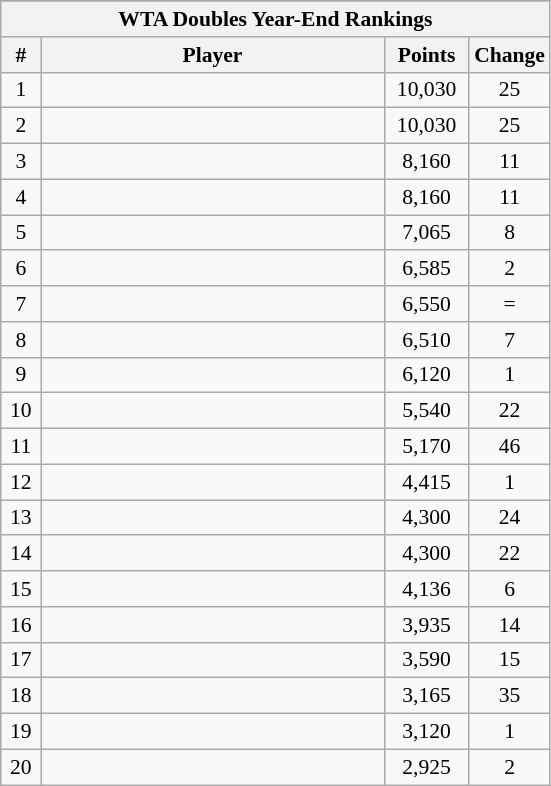<table class="wikitable" style="font-size:90%">
<tr>
</tr>
<tr>
<th colspan="5">WTA Doubles Year-End Rankings</th>
</tr>
<tr>
<th width="20">#</th>
<th width="222">Player</th>
<th width="50">Points</th>
<th width="40">Change</th>
</tr>
<tr align="center">
<td>1</td>
<td align="left"></td>
<td>10,030</td>
<td> 25</td>
</tr>
<tr align="center">
<td>2</td>
<td align="left"></td>
<td>10,030</td>
<td> 25</td>
</tr>
<tr align="center">
<td>3</td>
<td align="left"></td>
<td>8,160</td>
<td> 11</td>
</tr>
<tr align="center">
<td>4</td>
<td align="left"></td>
<td>8,160</td>
<td> 11</td>
</tr>
<tr align="center">
<td>5</td>
<td align="left"></td>
<td>7,065</td>
<td> 8</td>
</tr>
<tr align="center">
<td>6</td>
<td align="left"></td>
<td>6,585</td>
<td> 2</td>
</tr>
<tr align="center">
<td>7</td>
<td align="left"></td>
<td>6,550</td>
<td> =</td>
</tr>
<tr align="center">
<td>8</td>
<td align="left"></td>
<td>6,510</td>
<td> 7</td>
</tr>
<tr align="center">
<td>9</td>
<td align="left"></td>
<td>6,120</td>
<td> 1</td>
</tr>
<tr align="center">
<td>10</td>
<td align="left"></td>
<td>5,540</td>
<td> 22</td>
</tr>
<tr align="center">
<td>11</td>
<td align="left"></td>
<td>5,170</td>
<td> 46</td>
</tr>
<tr align="center">
<td>12</td>
<td align="left"></td>
<td>4,415</td>
<td> 1</td>
</tr>
<tr align="center">
<td>13</td>
<td align="left"></td>
<td>4,300</td>
<td> 24</td>
</tr>
<tr align="center">
<td>14</td>
<td align="left"></td>
<td>4,300</td>
<td> 22</td>
</tr>
<tr align="center">
<td>15</td>
<td align="left"></td>
<td>4,136</td>
<td> 6</td>
</tr>
<tr align="center">
<td>16</td>
<td align="left"></td>
<td>3,935</td>
<td> 14</td>
</tr>
<tr align="center">
<td>17</td>
<td align="left"></td>
<td>3,590</td>
<td> 15</td>
</tr>
<tr align="center">
<td>18</td>
<td align="left"></td>
<td>3,165</td>
<td> 35</td>
</tr>
<tr align="center">
<td>19</td>
<td align="left"></td>
<td>3,120</td>
<td> 1</td>
</tr>
<tr align="center">
<td>20</td>
<td align="left"></td>
<td>2,925</td>
<td> 2</td>
</tr>
</table>
